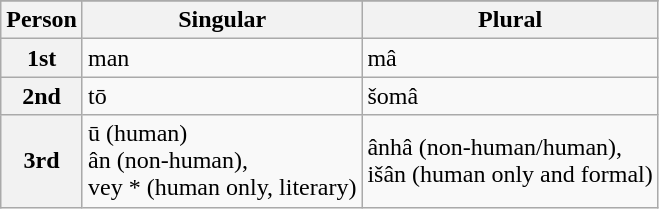<table class="wikitable">
<tr>
</tr>
<tr>
<th>Person</th>
<th>Singular</th>
<th>Plural</th>
</tr>
<tr>
<th>1st</th>
<td>man </td>
<td>mâ </td>
</tr>
<tr>
<th>2nd</th>
<td>tō </td>
<td>šomâ </td>
</tr>
<tr>
<th>3rd</th>
<td>ū  (human)<br>ân  (non-human), <br>vey * (human only, literary)</td>
<td>ânhâ  (non-human/human), <br>išân  (human only and formal)</td>
</tr>
</table>
